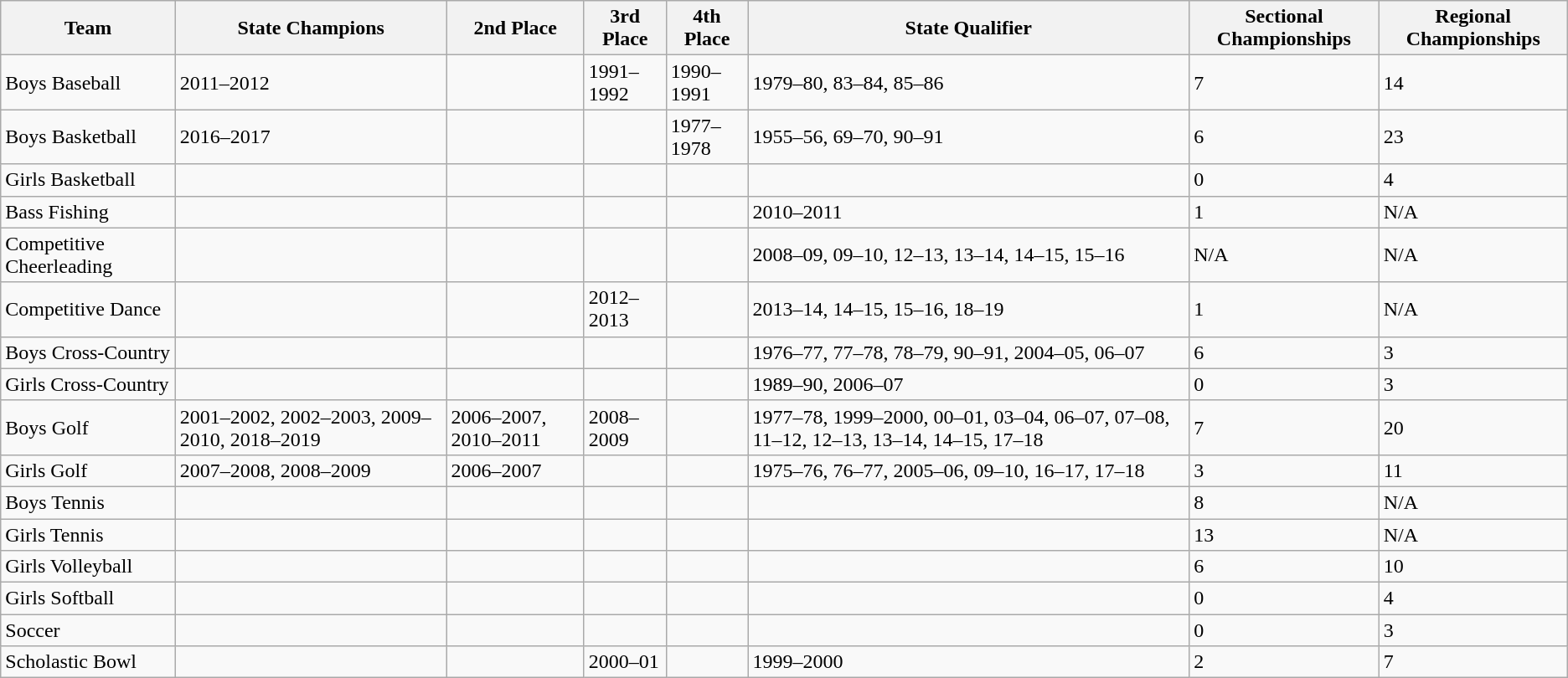<table class="wikitable mw-collapsible Team Results">
<tr>
<th>Team</th>
<th>State Champions</th>
<th>2nd Place</th>
<th>3rd Place</th>
<th>4th Place</th>
<th>State Qualifier</th>
<th>Sectional Championships</th>
<th>Regional Championships</th>
</tr>
<tr>
<td>Boys Baseball</td>
<td>2011–2012</td>
<td></td>
<td>1991–1992</td>
<td>1990–1991</td>
<td>1979–80, 83–84, 85–86</td>
<td>7</td>
<td>14</td>
</tr>
<tr>
<td>Boys Basketball</td>
<td>2016–2017</td>
<td></td>
<td></td>
<td>1977–1978</td>
<td>1955–56, 69–70, 90–91</td>
<td>6</td>
<td>23</td>
</tr>
<tr>
<td>Girls Basketball</td>
<td></td>
<td></td>
<td></td>
<td></td>
<td></td>
<td>0</td>
<td>4</td>
</tr>
<tr>
<td>Bass Fishing</td>
<td></td>
<td></td>
<td></td>
<td></td>
<td>2010–2011</td>
<td>1</td>
<td>N/A</td>
</tr>
<tr>
<td>Competitive Cheerleading</td>
<td></td>
<td></td>
<td></td>
<td></td>
<td>2008–09, 09–10, 12–13, 13–14, 14–15, 15–16</td>
<td>N/A</td>
<td>N/A</td>
</tr>
<tr>
<td>Competitive Dance</td>
<td></td>
<td></td>
<td>2012–2013</td>
<td></td>
<td>2013–14, 14–15, 15–16, 18–19</td>
<td>1</td>
<td>N/A</td>
</tr>
<tr>
<td>Boys Cross-Country</td>
<td></td>
<td></td>
<td></td>
<td></td>
<td>1976–77, 77–78, 78–79, 90–91, 2004–05, 06–07</td>
<td>6</td>
<td>3</td>
</tr>
<tr>
<td>Girls Cross-Country</td>
<td></td>
<td></td>
<td></td>
<td></td>
<td>1989–90, 2006–07</td>
<td>0</td>
<td>3</td>
</tr>
<tr>
<td>Boys Golf</td>
<td>2001–2002, 2002–2003, 2009–2010, 2018–2019</td>
<td>2006–2007, 2010–2011</td>
<td>2008–2009</td>
<td></td>
<td>1977–78, 1999–2000, 00–01, 03–04, 06–07, 07–08, 11–12, 12–13, 13–14, 14–15, 17–18</td>
<td>7</td>
<td>20</td>
</tr>
<tr>
<td>Girls Golf</td>
<td>2007–2008, 2008–2009</td>
<td>2006–2007</td>
<td></td>
<td></td>
<td>1975–76, 76–77, 2005–06, 09–10, 16–17, 17–18</td>
<td>3</td>
<td>11</td>
</tr>
<tr>
<td>Boys Tennis</td>
<td></td>
<td></td>
<td></td>
<td></td>
<td></td>
<td>8</td>
<td>N/A</td>
</tr>
<tr>
<td>Girls Tennis</td>
<td></td>
<td></td>
<td></td>
<td></td>
<td></td>
<td>13</td>
<td>N/A</td>
</tr>
<tr>
<td>Girls Volleyball</td>
<td></td>
<td></td>
<td></td>
<td></td>
<td></td>
<td>6</td>
<td>10</td>
</tr>
<tr>
<td>Girls Softball</td>
<td></td>
<td></td>
<td></td>
<td></td>
<td></td>
<td>0</td>
<td>4</td>
</tr>
<tr>
<td>Soccer</td>
<td></td>
<td></td>
<td></td>
<td></td>
<td></td>
<td>0</td>
<td>3</td>
</tr>
<tr>
<td>Scholastic Bowl</td>
<td></td>
<td></td>
<td>2000–01</td>
<td></td>
<td>1999–2000</td>
<td>2</td>
<td>7</td>
</tr>
</table>
